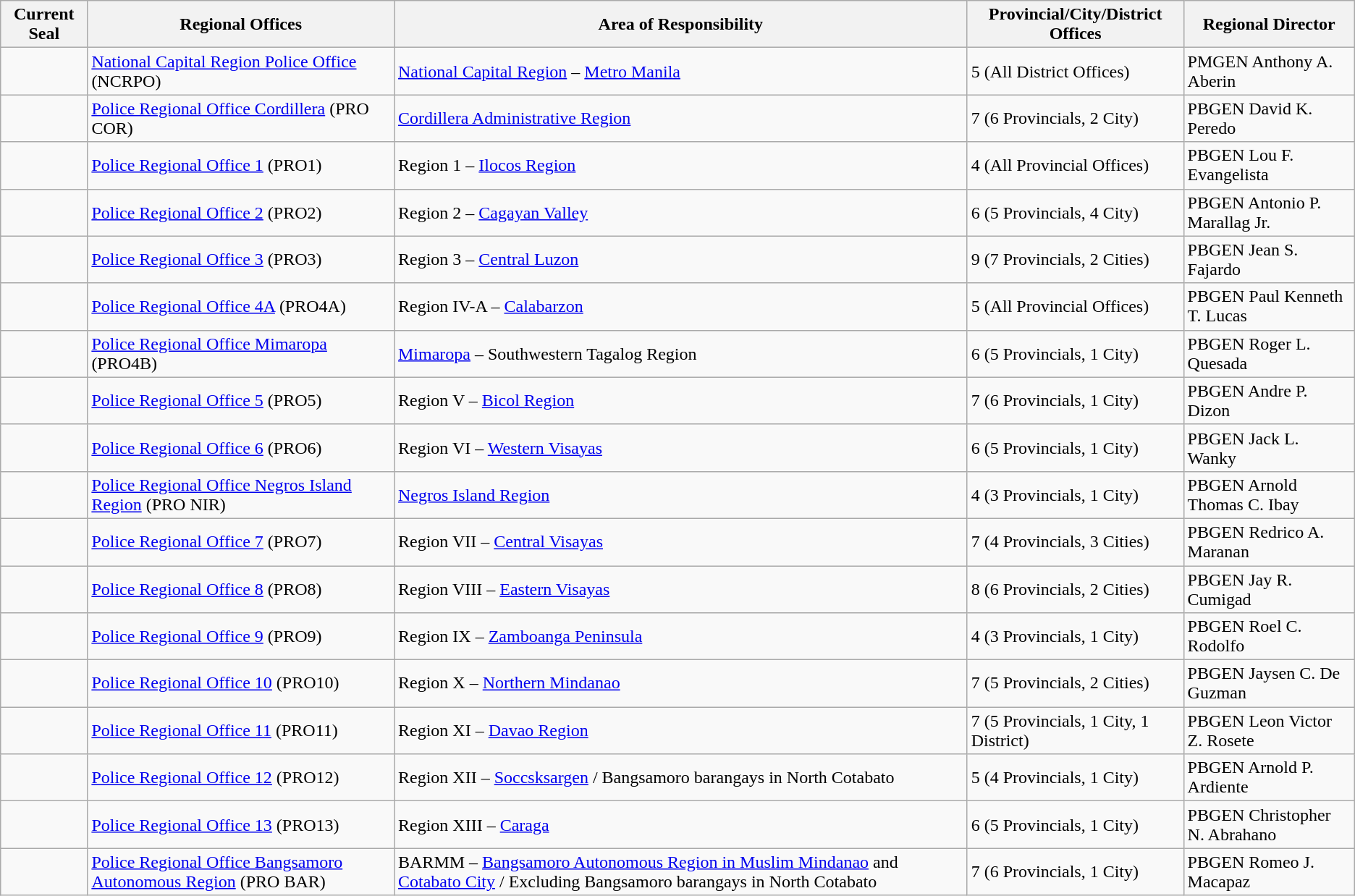<table class="wikitable">
<tr>
<th>Current Seal</th>
<th>Regional Offices</th>
<th>Area of Responsibility</th>
<th>Provincial/City/District Offices</th>
<th>Regional Director</th>
</tr>
<tr>
<td></td>
<td><a href='#'>National Capital Region Police Office</a> (NCRPO)</td>
<td><a href='#'>National Capital Region</a> – <a href='#'>Metro Manila</a></td>
<td>5 (All District Offices)</td>
<td>PMGEN Anthony A. Aberin</td>
</tr>
<tr>
<td></td>
<td><a href='#'>Police Regional Office Cordillera</a> (PRO COR)</td>
<td><a href='#'>Cordillera Administrative Region</a></td>
<td>7 (6 Provincials, 2 City)</td>
<td>PBGEN David K. Peredo</td>
</tr>
<tr>
<td></td>
<td><a href='#'>Police Regional Office 1</a> (PRO1)</td>
<td>Region 1 – <a href='#'>Ilocos Region</a></td>
<td>4 (All Provincial Offices)</td>
<td>PBGEN Lou F. Evangelista</td>
</tr>
<tr>
<td></td>
<td><a href='#'>Police Regional Office 2</a> (PRO2)</td>
<td>Region 2 – <a href='#'>Cagayan Valley</a></td>
<td>6 (5 Provincials, 4 City)</td>
<td>PBGEN Antonio P. Marallag Jr.</td>
</tr>
<tr>
<td></td>
<td><a href='#'>Police Regional Office 3</a> (PRO3)</td>
<td>Region 3 – <a href='#'>Central Luzon</a></td>
<td>9 (7 Provincials, 2 Cities)</td>
<td>PBGEN Jean S. Fajardo</td>
</tr>
<tr>
<td></td>
<td><a href='#'>Police Regional Office 4A</a> (PRO4A)</td>
<td>Region IV-A – <a href='#'>Calabarzon</a></td>
<td>5 (All Provincial Offices)</td>
<td>PBGEN Paul Kenneth T. Lucas</td>
</tr>
<tr>
<td></td>
<td><a href='#'>Police Regional Office Mimaropa</a> (PRO4B)</td>
<td><a href='#'>Mimaropa</a> – Southwestern Tagalog Region</td>
<td>6 (5 Provincials, 1 City)</td>
<td>PBGEN Roger L. Quesada</td>
</tr>
<tr>
<td></td>
<td><a href='#'>Police Regional Office 5</a> (PRO5)</td>
<td>Region V – <a href='#'>Bicol Region</a></td>
<td>7 (6 Provincials, 1 City)</td>
<td>PBGEN Andre P. Dizon</td>
</tr>
<tr>
<td></td>
<td><a href='#'>Police Regional Office 6</a> (PRO6)</td>
<td>Region VI – <a href='#'>Western Visayas</a></td>
<td>6 (5 Provincials, 1 City)</td>
<td>PBGEN Jack L. Wanky</td>
</tr>
<tr>
<td></td>
<td><a href='#'>Police Regional Office Negros Island Region</a> (PRO NIR)</td>
<td><a href='#'>Negros Island Region</a></td>
<td>4 (3 Provincials, 1 City)</td>
<td>PBGEN Arnold Thomas C. Ibay</td>
</tr>
<tr>
<td></td>
<td><a href='#'>Police Regional Office 7</a> (PRO7)</td>
<td>Region VII – <a href='#'>Central Visayas</a></td>
<td>7 (4 Provincials, 3 Cities)</td>
<td>PBGEN Redrico A. Maranan</td>
</tr>
<tr>
<td></td>
<td><a href='#'>Police Regional Office 8</a> (PRO8)</td>
<td>Region VIII – <a href='#'>Eastern Visayas</a></td>
<td>8 (6 Provincials, 2 Cities)</td>
<td>PBGEN Jay R. Cumigad</td>
</tr>
<tr>
<td></td>
<td><a href='#'>Police Regional Office 9</a> (PRO9)</td>
<td>Region IX – <a href='#'>Zamboanga Peninsula</a></td>
<td>4 (3 Provincials, 1 City)</td>
<td>PBGEN Roel C. Rodolfo</td>
</tr>
<tr>
<td></td>
<td><a href='#'>Police Regional Office 10</a> (PRO10)</td>
<td>Region X – <a href='#'>Northern Mindanao</a></td>
<td>7 (5 Provincials, 2 Cities)</td>
<td>PBGEN Jaysen C. De Guzman</td>
</tr>
<tr>
<td></td>
<td><a href='#'>Police Regional Office 11</a> (PRO11)</td>
<td>Region XI – <a href='#'>Davao Region</a></td>
<td>7 (5 Provincials, 1 City, 1 District)</td>
<td>PBGEN Leon Victor Z. Rosete</td>
</tr>
<tr>
<td></td>
<td><a href='#'>Police Regional Office 12</a> (PRO12)</td>
<td>Region XII – <a href='#'>Soccsksargen</a> / Bangsamoro barangays in North Cotabato</td>
<td>5 (4 Provincials, 1 City)</td>
<td>PBGEN Arnold P. Ardiente</td>
</tr>
<tr>
<td></td>
<td><a href='#'>Police Regional Office 13</a> (PRO13)</td>
<td>Region XIII – <a href='#'>Caraga</a></td>
<td>6 (5 Provincials, 1 City)</td>
<td>PBGEN Christopher N. Abrahano</td>
</tr>
<tr>
<td></td>
<td><a href='#'>Police Regional Office Bangsamoro Autonomous Region</a> (PRO BAR)</td>
<td>BARMM – <a href='#'>Bangsamoro Autonomous Region in Muslim Mindanao</a> and <a href='#'>Cotabato City</a> / Excluding Bangsamoro barangays in North Cotabato</td>
<td>7 (6 Provincials, 1 City)</td>
<td>PBGEN Romeo J. Macapaz</td>
</tr>
</table>
